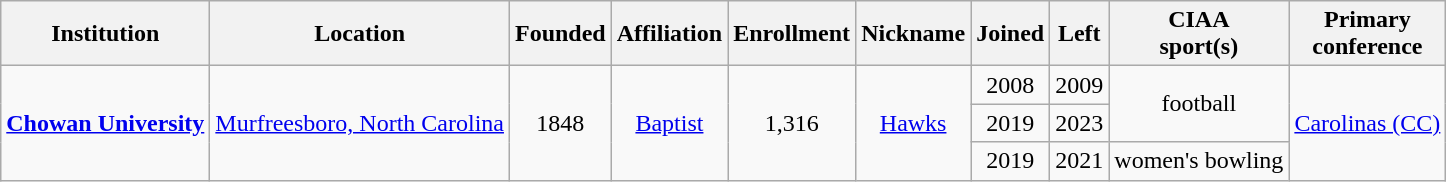<table class="wikitable sortable" style="text-align:center">
<tr>
<th>Institution</th>
<th>Location</th>
<th>Founded</th>
<th>Affiliation</th>
<th>Enrollment</th>
<th>Nickname</th>
<th>Joined</th>
<th>Left</th>
<th>CIAA<br>sport(s)</th>
<th>Primary<br>conference</th>
</tr>
<tr>
<td rowspan="3"><strong><a href='#'>Chowan University</a></strong></td>
<td rowspan="3"><a href='#'>Murfreesboro, North Carolina</a></td>
<td rowspan="3">1848</td>
<td rowspan="3"><a href='#'>Baptist</a><br></td>
<td rowspan="3">1,316</td>
<td rowspan="3"><a href='#'>Hawks</a></td>
<td>2008</td>
<td>2009</td>
<td rowspan="2">football</td>
<td rowspan="3"><a href='#'>Carolinas (CC)</a></td>
</tr>
<tr>
<td>2019</td>
<td>2023</td>
</tr>
<tr>
<td>2019</td>
<td>2021</td>
<td>women's bowling</td>
</tr>
</table>
